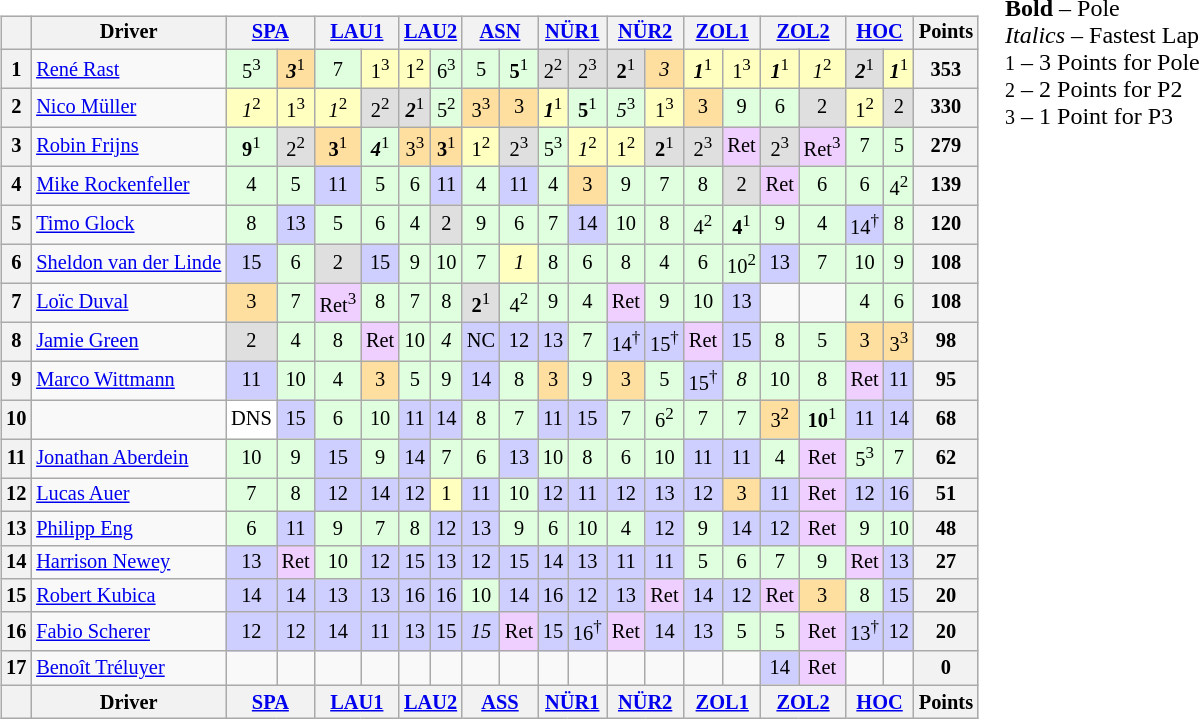<table>
<tr>
<td><br><table class="wikitable" style="font-size:85%; text-align:center;">
<tr>
<th></th>
<th>Driver</th>
<th colspan="2"><a href='#'>SPA</a><br></th>
<th colspan="2"><a href='#'>LAU1</a><br></th>
<th colspan="2"><a href='#'>LAU2</a><br></th>
<th colspan="2"><a href='#'>ASN</a><br></th>
<th colspan="2"><a href='#'>NÜR1</a><br></th>
<th colspan="2"><a href='#'>NÜR2</a><br></th>
<th colspan="2"><a href='#'>ZOL1</a><br></th>
<th colspan="2"><a href='#'>ZOL2</a><br></th>
<th colspan="2"><a href='#'>HOC</a><br></th>
<th>Points</th>
</tr>
<tr>
<th>1</th>
<td align="left"> <a href='#'>René Rast</a></td>
<td style="background:#dfffdf;">5<sup>3</sup></td>
<td style="background:#ffdf9f;"><strong><em>3</em></strong><sup>1</sup></td>
<td style="background:#dfffdf;">7</td>
<td style="background:#ffffbf;">1<sup>3</sup></td>
<td style="background:#ffffbf;">1<sup>2</sup></td>
<td style="background:#dfffdf;">6<sup>3</sup></td>
<td style="background:#dfffdf;">5</td>
<td style="background:#dfffdf;"><strong>5</strong><sup>1</sup></td>
<td style="background:#dfdfdf;">2<sup>2</sup></td>
<td style="background:#dfdfdf;">2<sup>3</sup></td>
<td style="background:#dfdfdf;"><strong>2</strong><sup>1</sup></td>
<td style="background:#ffdf9f;"><em>3</em></td>
<td style="background:#ffffbf;"><strong><em>1</em></strong><sup>1</sup></td>
<td style="background:#ffffbf;">1<sup>3</sup></td>
<td style="background:#ffffbf;"><strong><em>1</em></strong><sup>1</sup></td>
<td style="background:#ffffbf;"><em>1</em><sup>2</sup></td>
<td style="background:#dfdfdf;"><strong><em>2</em></strong><sup>1</sup></td>
<td style="background:#ffffbf;"><strong><em>1</em></strong><sup>1</sup></td>
<th>353</th>
</tr>
<tr>
<th>2</th>
<td align="left"> <a href='#'>Nico Müller</a></td>
<td style="background:#ffffbf;"><em>1</em><sup>2</sup></td>
<td style="background:#ffffbf;">1<sup>3</sup></td>
<td style="background:#ffffbf;"><em>1</em><sup>2</sup></td>
<td style="background:#dfdfdf;">2<sup>2</sup></td>
<td style="background:#dfdfdf;"><strong><em>2</em></strong><sup>1</sup></td>
<td style="background:#dfffdf;">5<sup>2</sup></td>
<td style="background:#ffdf9f;">3<sup>3</sup></td>
<td style="background:#ffdf9f;">3</td>
<td style="background:#ffffbf;"><strong><em>1</em></strong><sup>1</sup></td>
<td style="background:#dfffdf;"><strong>5</strong><sup>1</sup></td>
<td style="background:#dfffdf;"><em>5</em><sup>3</sup></td>
<td style="background:#ffffbf;">1<sup>3</sup></td>
<td style="background:#ffdf9f;">3</td>
<td style="background:#dfffdf;">9</td>
<td style="background:#dfffdf;">6</td>
<td style="background:#dfdfdf;">2</td>
<td style="background:#ffffbf;">1<sup>2</sup></td>
<td style="background:#dfdfdf;">2</td>
<th>330</th>
</tr>
<tr>
<th>3</th>
<td align="left"> <a href='#'>Robin Frijns</a></td>
<td style="background:#dfffdf;"><strong>9</strong><sup>1</sup></td>
<td style="background:#dfdfdf;">2<sup>2</sup></td>
<td style="background:#ffdf9f;"><strong>3</strong><sup>1</sup></td>
<td style="background:#dfffdf;"><strong><em>4</em></strong><sup>1</sup></td>
<td style="background:#ffdf9f;">3<sup>3</sup></td>
<td style="background:#ffdf9f;"><strong>3</strong><sup>1</sup></td>
<td style="background:#ffffbf;">1<sup>2</sup></td>
<td style="background:#dfdfdf;">2<sup>3</sup></td>
<td style="background:#dfffdf;">5<sup>3</sup></td>
<td style="background:#ffffbf;"><em>1</em><sup>2</sup></td>
<td style="background:#ffffbf;">1<sup>2</sup></td>
<td style="background:#dfdfdf;"><strong>2</strong><sup>1</sup></td>
<td style="background:#dfdfdf;">2<sup>3</sup></td>
<td style="background:#efcfff;">Ret</td>
<td style="background:#dfdfdf;">2<sup>3</sup></td>
<td style="background:#efcfff;">Ret<sup>3</sup></td>
<td style="background:#dfffdf;">7</td>
<td style="background:#dfffdf;">5</td>
<th>279</th>
</tr>
<tr>
<th>4</th>
<td align="left"> <a href='#'>Mike Rockenfeller</a></td>
<td style="background:#dfffdf;">4</td>
<td style="background:#dfffdf;">5</td>
<td style="background:#cfcfff;">11</td>
<td style="background:#dfffdf;">5</td>
<td style="background:#dfffdf;">6</td>
<td style="background:#cfcfff;">11</td>
<td style="background:#dfffdf;">4</td>
<td style="background:#cfcfff;">11</td>
<td style="background:#dfffdf;">4</td>
<td style="background:#ffdf9f;">3</td>
<td style="background:#dfffdf;">9</td>
<td style="background:#dfffdf;">7</td>
<td style="background:#dfffdf;">8</td>
<td style="background:#dfdfdf;">2</td>
<td style="background:#efcfff;">Ret</td>
<td style="background:#dfffdf;">6</td>
<td style="background:#dfffdf;">6</td>
<td style="background:#dfffdf;">4<sup>2</sup></td>
<th>139</th>
</tr>
<tr>
<th>5</th>
<td align="left"> <a href='#'>Timo Glock</a></td>
<td style="background:#dfffdf;">8</td>
<td style="background:#cfcfff;">13</td>
<td style="background:#dfffdf;">5</td>
<td style="background:#dfffdf;">6</td>
<td style="background:#dfffdf;">4</td>
<td style="background:#dfdfdf;">2</td>
<td style="background:#dfffdf;">9</td>
<td style="background:#dfffdf;">6</td>
<td style="background:#dfffdf;">7</td>
<td style="background:#cfcfff;">14</td>
<td style="background:#dfffdf;">10</td>
<td style="background:#dfffdf;">8</td>
<td style="background:#dfffdf;">4<sup>2</sup></td>
<td style="background:#dfffdf;"><strong>4</strong><sup>1</sup></td>
<td style="background:#dfffdf;">9</td>
<td style="background:#dfffdf;">4</td>
<td style="background:#cfcfff;">14<sup>†</sup></td>
<td style="background:#dfffdf;">8</td>
<th>120</th>
</tr>
<tr>
<th>6</th>
<td align="left"> <a href='#'>Sheldon van der Linde</a></td>
<td style="background:#cfcfff;">15</td>
<td style="background:#dfffdf;">6</td>
<td style="background:#dfdfdf;">2</td>
<td style="background:#cfcfff;">15</td>
<td style="background:#dfffdf;">9</td>
<td style="background:#dfffdf;">10</td>
<td style="background:#dfffdf;">7</td>
<td style="background:#ffffbf;"><em>1</em></td>
<td style="background:#dfffdf;">8</td>
<td style="background:#dfffdf;">6</td>
<td style="background:#dfffdf;">8</td>
<td style="background:#dfffdf;">4</td>
<td style="background:#dfffdf;">6</td>
<td style="background:#dfffdf;">10<sup>2</sup></td>
<td style="background:#cfcfff;">13</td>
<td style="background:#dfffdf;">7</td>
<td style="background:#dfffdf;">10</td>
<td style="background:#dfffdf;">9</td>
<th>108</th>
</tr>
<tr>
<th>7</th>
<td align="left"> <a href='#'>Loïc Duval</a></td>
<td style="background:#ffdf9f;">3</td>
<td style="background:#dfffdf;">7</td>
<td style="background:#efcfff;">Ret<sup>3</sup></td>
<td style="background:#dfffdf;">8</td>
<td style="background:#dfffdf;">7</td>
<td style="background:#dfffdf;">8</td>
<td style="background:#dfdfdf;"><strong>2</strong><sup>1</sup></td>
<td style="background:#dfffdf;">4<sup>2</sup></td>
<td style="background:#dfffdf;">9</td>
<td style="background:#dfffdf;">4</td>
<td style="background:#efcfff;">Ret</td>
<td style="background:#dfffdf;">9</td>
<td style="background:#dfffdf;">10</td>
<td style="background:#cfcfff;">13</td>
<td></td>
<td></td>
<td style="background:#dfffdf;">4</td>
<td style="background:#dfffdf;">6</td>
<th>108</th>
</tr>
<tr>
<th>8</th>
<td align="left"> <a href='#'>Jamie Green</a></td>
<td style="background:#dfdfdf;">2</td>
<td style="background:#dfffdf;">4</td>
<td style="background:#dfffdf;">8</td>
<td style="background:#efcfff;">Ret</td>
<td style="background:#dfffdf;">10</td>
<td style="background:#dfffdf;"><em>4</em></td>
<td style="background:#cfcfff;">NC</td>
<td style="background:#cfcfff;">12</td>
<td style="background:#cfcfff;">13</td>
<td style="background:#dfffdf;">7</td>
<td style="background:#cfcfff;">14<sup>†</sup></td>
<td style="background:#cfcfff;">15<sup>†</sup></td>
<td style="background:#efcfff;">Ret</td>
<td style="background:#cfcfff;">15</td>
<td style="background:#dfffdf;">8</td>
<td style="background:#dfffdf;">5</td>
<td style="background:#ffdf9f;">3</td>
<td style="background:#ffdf9f;">3<sup>3</sup></td>
<th>98</th>
</tr>
<tr>
<th>9</th>
<td align="left"> <a href='#'>Marco Wittmann</a></td>
<td style="background:#cfcfff;">11</td>
<td style="background:#dfffdf;">10</td>
<td style="background:#dfffdf;">4</td>
<td style="background:#ffdf9f;">3</td>
<td style="background:#dfffdf;">5</td>
<td style="background:#dfffdf;">9</td>
<td style="background:#cfcfff;">14</td>
<td style="background:#dfffdf;">8</td>
<td style="background:#ffdf9f;">3</td>
<td style="background:#dfffdf;">9</td>
<td style="background:#ffdf9f;">3</td>
<td style="background:#dfffdf;">5</td>
<td style="background:#cfcfff;">15<sup>†</sup></td>
<td style="background:#dfffdf;"><em>8</em></td>
<td style="background:#dfffdf;">10</td>
<td style="background:#dfffdf;">8</td>
<td style="background:#efcfff;">Ret</td>
<td style="background:#cfcfff;">11</td>
<th>95</th>
</tr>
<tr>
<th>10</th>
<td align="left"></td>
<td style="background:#ffffff;">DNS</td>
<td style="background:#cfcfff;">15</td>
<td style="background:#dfffdf;">6</td>
<td style="background:#dfffdf;">10</td>
<td style="background:#cfcfff;">11</td>
<td style="background:#cfcfff;">14</td>
<td style="background:#dfffdf;">8</td>
<td style="background:#dfffdf;">7</td>
<td style="background:#cfcfff;">11</td>
<td style="background:#cfcfff;">15</td>
<td style="background:#dfffdf;">7</td>
<td style="background:#dfffdf;">6<sup>2</sup></td>
<td style="background:#dfffdf;">7</td>
<td style="background:#dfffdf;">7</td>
<td style="background:#ffdf9f;">3<sup>2</sup></td>
<td style="background:#dfffdf;"><strong>10</strong><sup>1</sup></td>
<td style="background:#cfcfff;">11</td>
<td style="background:#cfcfff;">14</td>
<th>68</th>
</tr>
<tr>
<th>11</th>
<td align="left"> <a href='#'>Jonathan Aberdein</a></td>
<td style="background:#dfffdf;">10</td>
<td style="background:#dfffdf;">9</td>
<td style="background:#cfcfff;">15</td>
<td style="background:#dfffdf;">9</td>
<td style="background:#cfcfff;">14</td>
<td style="background:#dfffdf;">7</td>
<td style="background:#dfffdf;">6</td>
<td style="background:#cfcfff;">13</td>
<td style="background:#dfffdf;">10</td>
<td style="background:#dfffdf;">8</td>
<td style="background:#dfffdf;">6</td>
<td style="background:#dfffdf;">10</td>
<td style="background:#cfcfff;">11</td>
<td style="background:#cfcfff;">11</td>
<td style="background:#dfffdf;">4</td>
<td style="background:#efcfff;">Ret</td>
<td style="background:#dfffdf;">5<sup>3</sup></td>
<td style="background:#dfffdf;">7</td>
<th>62</th>
</tr>
<tr>
<th>12</th>
<td align="left"> <a href='#'>Lucas Auer</a></td>
<td style="background:#dfffdf;">7</td>
<td style="background:#dfffdf;">8</td>
<td style="background:#cfcfff;">12</td>
<td style="background:#cfcfff;">14</td>
<td style="background:#cfcfff;">12</td>
<td style="background:#ffffbf;">1</td>
<td style="background:#cfcfff;">11</td>
<td style="background:#dfffdf;">10</td>
<td style="background:#cfcfff;">12</td>
<td style="background:#cfcfff;">11</td>
<td style="background:#cfcfff;">12</td>
<td style="background:#cfcfff;">13</td>
<td style="background:#cfcfff;">12</td>
<td style="background:#ffdf9f;">3</td>
<td style="background:#cfcfff;">11</td>
<td style="background:#efcfff;">Ret</td>
<td style="background:#cfcfff;">12</td>
<td style="background:#cfcfff;">16</td>
<th>51</th>
</tr>
<tr>
<th>13</th>
<td align="left"> <a href='#'>Philipp Eng</a></td>
<td style="background:#dfffdf;">6</td>
<td style="background:#cfcfff;">11</td>
<td style="background:#dfffdf;">9</td>
<td style="background:#dfffdf;">7</td>
<td style="background:#dfffdf;">8</td>
<td style="background:#cfcfff;">12</td>
<td style="background:#cfcfff;">13</td>
<td style="background:#dfffdf;">9</td>
<td style="background:#dfffdf;">6</td>
<td style="background:#dfffdf;">10</td>
<td style="background:#dfffdf;">4</td>
<td style="background:#cfcfff;">12</td>
<td style="background:#dfffdf;">9</td>
<td style="background:#cfcfff;">14</td>
<td style="background:#cfcfff;">12</td>
<td style="background:#efcfff;">Ret</td>
<td style="background:#dfffdf;">9</td>
<td style="background:#dfffdf;">10</td>
<th>48</th>
</tr>
<tr>
<th>14</th>
<td align="left"> <a href='#'>Harrison Newey</a></td>
<td style="background:#cfcfff;">13</td>
<td style="background:#efcfff;">Ret</td>
<td style="background:#dfffdf;">10</td>
<td style="background:#cfcfff;">12</td>
<td style="background:#cfcfff;">15</td>
<td style="background:#cfcfff;">13</td>
<td style="background:#cfcfff;">12</td>
<td style="background:#cfcfff;">15</td>
<td style="background:#cfcfff;">14</td>
<td style="background:#cfcfff;">13</td>
<td style="background:#cfcfff;">11</td>
<td style="background:#cfcfff;">11</td>
<td style="background:#dfffdf;">5</td>
<td style="background:#dfffdf;">6</td>
<td style="background:#dfffdf;">7</td>
<td style="background:#dfffdf;">9</td>
<td style="background:#efcfff;">Ret</td>
<td style="background:#cfcfff;">13</td>
<th>27</th>
</tr>
<tr>
<th>15</th>
<td align="left"> <a href='#'>Robert Kubica</a></td>
<td style="background:#cfcfff;">14</td>
<td style="background:#cfcfff;">14</td>
<td style="background:#cfcfff;">13</td>
<td style="background:#cfcfff;">13</td>
<td style="background:#cfcfff;">16</td>
<td style="background:#cfcfff;">16</td>
<td style="background:#dfffdf;">10</td>
<td style="background:#cfcfff;">14</td>
<td style="background:#cfcfff;">16</td>
<td style="background:#cfcfff;">12</td>
<td style="background:#cfcfff;">13</td>
<td style="background:#efcfff;">Ret</td>
<td style="background:#cfcfff;">14</td>
<td style="background:#cfcfff;">12</td>
<td style="background:#efcfff;">Ret</td>
<td style="background:#ffdf9f;">3</td>
<td style="background:#dfffdf;">8</td>
<td style="background:#cfcfff;">15</td>
<th>20</th>
</tr>
<tr>
<th>16</th>
<td align="left"> <a href='#'>Fabio Scherer</a></td>
<td style="background:#cfcfff;">12</td>
<td style="background:#cfcfff;">12</td>
<td style="background:#cfcfff;">14</td>
<td style="background:#cfcfff;">11</td>
<td style="background:#cfcfff;">13</td>
<td style="background:#cfcfff;">15</td>
<td style="background:#cfcfff;"><em>15</em></td>
<td style="background:#efcfff;">Ret</td>
<td style="background:#cfcfff;">15</td>
<td style="background:#cfcfff;">16<sup>†</sup></td>
<td style="background:#efcfff;">Ret</td>
<td style="background:#cfcfff;">14</td>
<td style="background:#cfcfff;">13</td>
<td style="background:#dfffdf;">5</td>
<td style="background:#dfffdf;">5</td>
<td style="background:#efcfff;">Ret</td>
<td style="background:#cfcfff;">13<sup>†</sup></td>
<td style="background:#cfcfff;">12</td>
<th>20</th>
</tr>
<tr>
<th>17</th>
<td align="left"> <a href='#'>Benoît Tréluyer</a></td>
<td></td>
<td></td>
<td></td>
<td></td>
<td></td>
<td></td>
<td></td>
<td></td>
<td></td>
<td></td>
<td></td>
<td></td>
<td></td>
<td></td>
<td style="background:#cfcfff;">14</td>
<td style="background:#efcfff;">Ret</td>
<td></td>
<td></td>
<th>0</th>
</tr>
<tr>
<th></th>
<th>Driver</th>
<th colspan="2"><a href='#'>SPA</a><br></th>
<th colspan="2"><a href='#'>LAU1</a><br></th>
<th colspan="2"><a href='#'>LAU2</a><br></th>
<th colspan="2"><a href='#'>ASS</a><br></th>
<th colspan="2"><a href='#'>NÜR1</a><br></th>
<th colspan="2"><a href='#'>NÜR2</a><br></th>
<th colspan="2"><a href='#'>ZOL1</a><br></th>
<th colspan="2"><a href='#'>ZOL2</a><br></th>
<th colspan="2"><a href='#'>HOC</a><br></th>
<th>Points</th>
</tr>
</table>
</td>
<td valign="top"><br>
<span><strong>Bold</strong> – Pole<br>
<em>Italics</em> – Fastest Lap<br>
<small>1</small> – 3 Points for Pole<br>
<small>2</small> – 2 Points for P2<br>
<small>3</small> – 1 Point for P3<br></span></td>
</tr>
</table>
